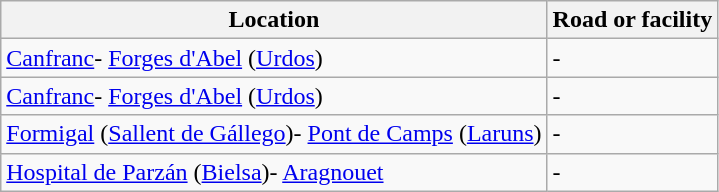<table class="wikitable">
<tr>
<th>Location</th>
<th>Road or facility</th>
</tr>
<tr>
<td> <a href='#'>Canfranc</a>- <a href='#'>Forges d'Abel</a> (<a href='#'>Urdos</a>)</td>
<td> - </td>
</tr>
<tr>
<td> <a href='#'>Canfranc</a>- <a href='#'>Forges d'Abel</a> (<a href='#'>Urdos</a>)</td>
<td> - </td>
</tr>
<tr>
<td> <a href='#'>Formigal</a> (<a href='#'>Sallent de Gállego</a>)- <a href='#'>Pont de Camps</a> (<a href='#'>Laruns</a>)</td>
<td> - </td>
</tr>
<tr>
<td> <a href='#'>Hospital de Parzán</a> (<a href='#'>Bielsa</a>)- <a href='#'>Aragnouet</a></td>
<td> - </td>
</tr>
</table>
